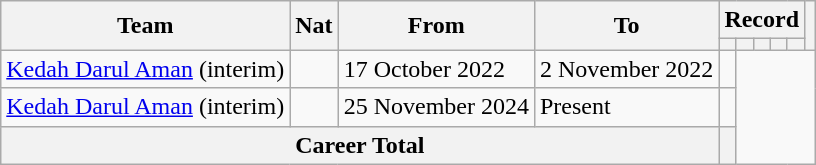<table class="wikitable" style="text-align: center;">
<tr>
<th rowspan="2">Team</th>
<th rowspan="2">Nat</th>
<th rowspan="2">From</th>
<th rowspan="2">To</th>
<th colspan="5">Record</th>
<th rowspan="2"></th>
</tr>
<tr>
<th></th>
<th></th>
<th></th>
<th></th>
<th></th>
</tr>
<tr>
<td align="left"><a href='#'>Kedah Darul Aman</a> (interim)</td>
<td></td>
<td align="left">17 October 2022</td>
<td align="left">2 November 2022<br></td>
<td></td>
</tr>
<tr>
<td align="left"><a href='#'>Kedah Darul Aman</a> (interim)</td>
<td></td>
<td align="left">25 November 2024</td>
<td align="left">Present<br></td>
<td></td>
</tr>
<tr>
<th colspan="4">Career Total<br></th>
<th></th>
</tr>
</table>
